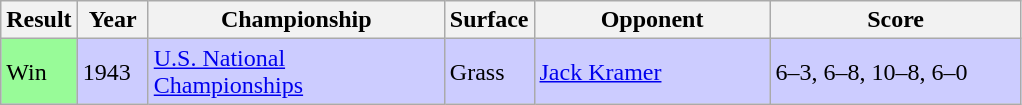<table class='wikitable'>
<tr>
<th style="width:40px">Result</th>
<th style="width:40px">Year</th>
<th style="width:190px">Championship</th>
<th style="width:50px">Surface</th>
<th style="width:150px">Opponent</th>
<th style="width:160px" class="unsortable">Score</th>
</tr>
<tr bgcolor="#CCCCFF">
<td style="background:#98fb98;">Win</td>
<td>1943</td>
<td><a href='#'>U.S. National Championships</a></td>
<td>Grass</td>
<td> <a href='#'>Jack Kramer</a></td>
<td>6–3, 6–8, 10–8, 6–0</td>
</tr>
</table>
